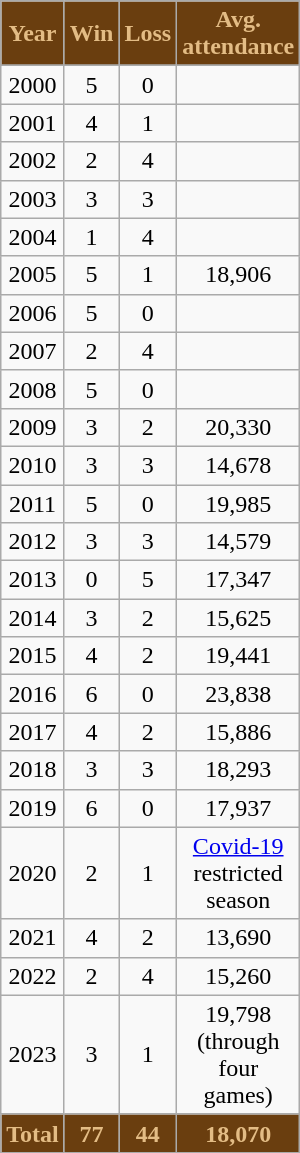<table class="wikitable" width="15%">
<tr>
<th style="background:#6a3e0f; color:#e3bc85;">Year</th>
<th style="background:#6a3e0f; color:#e3bc85;">Win</th>
<th style="background:#6a3e0f; color:#e3bc85;">Loss</th>
<th style="background:#6a3e0f; color:#e3bc85;">Avg. attendance</th>
</tr>
<tr align="center">
</tr>
<tr style="text-align:center;">
<td>2000</td>
<td>5</td>
<td>0</td>
<td></td>
</tr>
<tr style="text-align:center;">
<td>2001</td>
<td>4</td>
<td>1</td>
<td></td>
</tr>
<tr style="text-align:center;">
<td>2002</td>
<td>2</td>
<td>4</td>
<td></td>
</tr>
<tr style="text-align:center;">
<td>2003</td>
<td>3</td>
<td>3</td>
<td></td>
</tr>
<tr style="text-align:center;">
<td>2004</td>
<td>1</td>
<td>4</td>
<td></td>
</tr>
<tr style="text-align:center;">
<td>2005</td>
<td>5</td>
<td>1</td>
<td>18,906</td>
</tr>
<tr style="text-align:center;">
<td>2006</td>
<td>5</td>
<td>0</td>
<td></td>
</tr>
<tr style="text-align:center;">
<td>2007</td>
<td>2</td>
<td>4</td>
<td></td>
</tr>
<tr style="text-align:center;">
<td>2008</td>
<td>5</td>
<td>0</td>
<td></td>
</tr>
<tr style="text-align:center;">
<td>2009</td>
<td>3</td>
<td>2</td>
<td>20,330</td>
</tr>
<tr style="text-align:center;">
<td>2010</td>
<td>3</td>
<td>3</td>
<td>14,678</td>
</tr>
<tr style="text-align:center;">
<td>2011</td>
<td>5</td>
<td>0</td>
<td>19,985</td>
</tr>
<tr style="text-align:center;">
<td>2012</td>
<td>3</td>
<td>3</td>
<td>14,579</td>
</tr>
<tr style="text-align:center;">
<td>2013</td>
<td>0</td>
<td>5</td>
<td>17,347</td>
</tr>
<tr style="text-align:center;">
<td>2014</td>
<td>3</td>
<td>2</td>
<td>15,625</td>
</tr>
<tr style="text-align:center;">
<td>2015</td>
<td>4</td>
<td>2</td>
<td>19,441</td>
</tr>
<tr style="text-align:center;">
<td>2016</td>
<td>6</td>
<td>0</td>
<td>23,838</td>
</tr>
<tr style="text-align:center;">
<td>2017</td>
<td>4</td>
<td>2</td>
<td>15,886</td>
</tr>
<tr style="text-align:center;">
<td>2018</td>
<td>3</td>
<td>3</td>
<td>18,293</td>
</tr>
<tr style="text-align:center;">
<td>2019</td>
<td>6</td>
<td>0</td>
<td>17,937</td>
</tr>
<tr style="text-align:center;">
<td>2020</td>
<td>2</td>
<td>1</td>
<td><a href='#'>Covid-19</a> restricted season</td>
</tr>
<tr style="text-align:center;">
<td>2021</td>
<td>4</td>
<td>2</td>
<td>13,690</td>
</tr>
<tr style="text-align:center;">
<td>2022</td>
<td>2</td>
<td>4</td>
<td>15,260</td>
</tr>
<tr style="text-align:center;">
<td>2023</td>
<td>3</td>
<td>1</td>
<td>19,798 (through four games)</td>
</tr>
<tr style="text-align:center;"|- style="text-align:center;"|- style="text-align:center;"!style="background:#6a3e0f; color:#e3bc85;">
<th style="background:#6a3e0f; color:#e3bc85;">Total</th>
<th style="background:#6a3e0f; color:#e3bc85;">77</th>
<th style="background:#6a3e0f; color:#e3bc85;">44</th>
<th style="background:#6a3e0f; color:#e3bc85;">18,070</th>
</tr>
</table>
